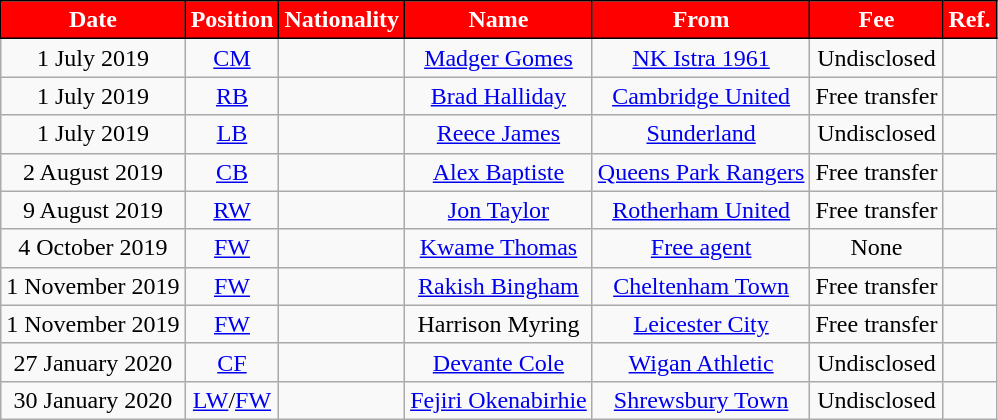<table class="wikitable" style="text-align:center;">
<tr>
<th style="background:red;border:1px solid black;color:white;">Date</th>
<th style="background:red;border:1px solid black;color:white;">Position</th>
<th style="background:red;border:1px solid black;color:white;">Nationality</th>
<th style="background:red;border:1px solid black;color:white;">Name</th>
<th style="background:red;border:1px solid black;color:white;">From</th>
<th style="background:red;border:1px solid black;color:white;">Fee</th>
<th style="background:red;border:1px solid black;color:white;">Ref.</th>
</tr>
<tr>
<td>1 July 2019</td>
<td><a href='#'>CM</a></td>
<td></td>
<td><a href='#'>Madger Gomes</a></td>
<td> <a href='#'>NK Istra 1961</a></td>
<td>Undisclosed</td>
<td></td>
</tr>
<tr>
<td>1 July 2019</td>
<td><a href='#'>RB</a></td>
<td></td>
<td><a href='#'>Brad Halliday</a></td>
<td> <a href='#'>Cambridge United</a></td>
<td>Free transfer</td>
<td></td>
</tr>
<tr>
<td>1 July 2019</td>
<td><a href='#'>LB</a></td>
<td></td>
<td><a href='#'>Reece James</a></td>
<td> <a href='#'>Sunderland</a></td>
<td>Undisclosed</td>
<td></td>
</tr>
<tr>
<td>2 August 2019</td>
<td><a href='#'>CB</a></td>
<td></td>
<td><a href='#'>Alex Baptiste</a></td>
<td> <a href='#'>Queens Park Rangers</a></td>
<td>Free transfer</td>
<td></td>
</tr>
<tr>
<td>9 August 2019</td>
<td><a href='#'>RW</a></td>
<td></td>
<td><a href='#'>Jon Taylor</a></td>
<td> <a href='#'>Rotherham United</a></td>
<td>Free transfer</td>
<td></td>
</tr>
<tr>
<td>4 October 2019</td>
<td><a href='#'>FW</a></td>
<td></td>
<td><a href='#'>Kwame Thomas</a></td>
<td><a href='#'>Free agent</a></td>
<td>None</td>
<td></td>
</tr>
<tr>
<td>1 November 2019</td>
<td><a href='#'>FW</a></td>
<td></td>
<td><a href='#'>Rakish Bingham</a></td>
<td> <a href='#'>Cheltenham Town</a></td>
<td>Free transfer</td>
<td></td>
</tr>
<tr>
<td>1 November 2019</td>
<td><a href='#'>FW</a></td>
<td></td>
<td>Harrison Myring</td>
<td> <a href='#'>Leicester City</a></td>
<td>Free transfer</td>
<td></td>
</tr>
<tr>
<td>27 January 2020</td>
<td><a href='#'>CF</a></td>
<td></td>
<td><a href='#'>Devante Cole</a></td>
<td> <a href='#'>Wigan Athletic</a></td>
<td>Undisclosed</td>
<td></td>
</tr>
<tr>
<td>30 January 2020</td>
<td><a href='#'>LW</a>/<a href='#'>FW</a></td>
<td></td>
<td><a href='#'>Fejiri Okenabirhie</a></td>
<td> <a href='#'>Shrewsbury Town</a></td>
<td>Undisclosed</td>
<td></td>
</tr>
</table>
